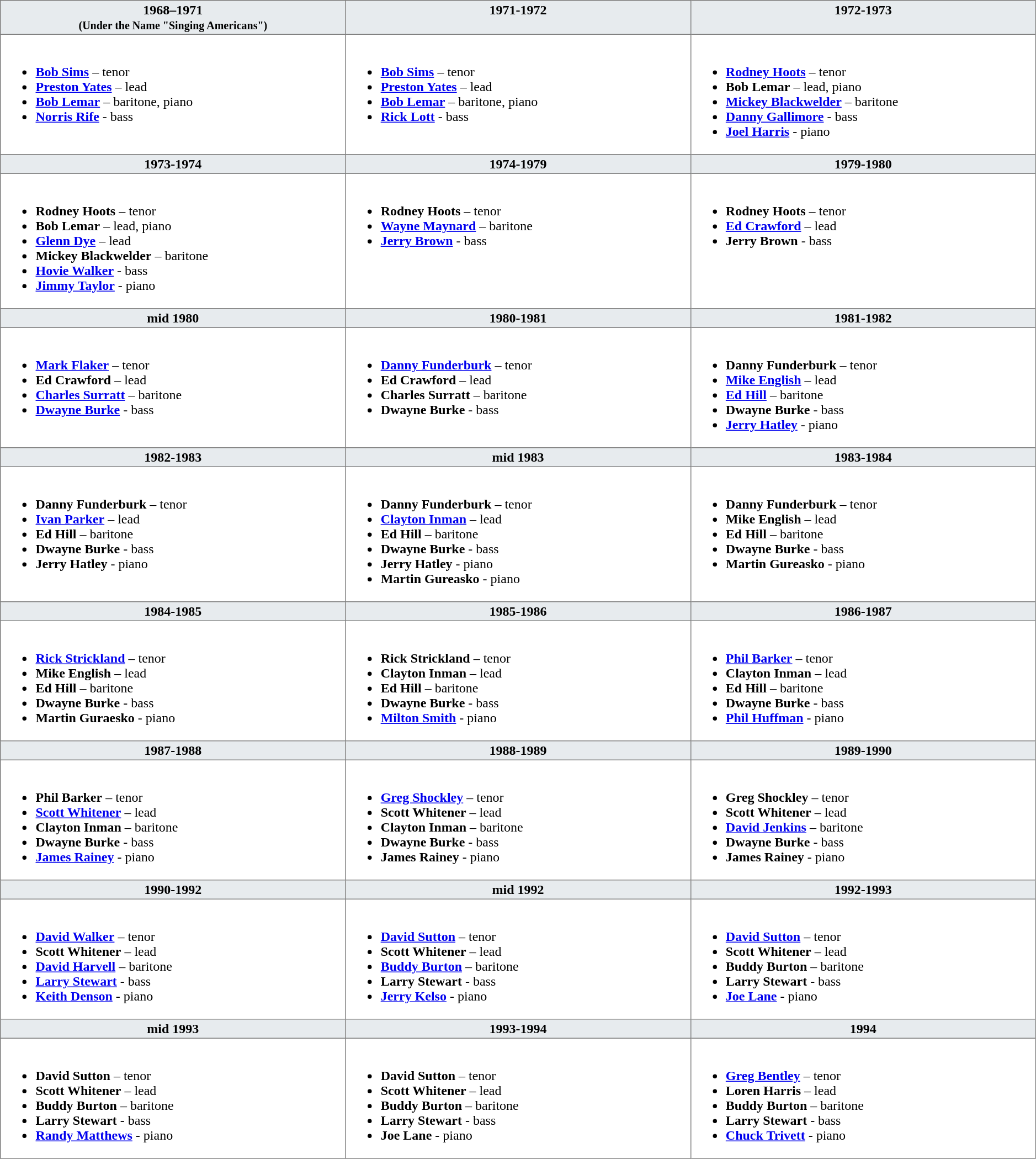<table class="toccolours" border="1" cellspacing="0" cellpadding="2" style="float: width; margin: 0 0 1em 1em; border-collapse: collapse; width:99%">
<tr>
<th width="25%" valign="top" bgcolor="#E7EBEE">1968–1971<br><small>(Under the Name "Singing Americans")</small></th>
<th width="25%" valign="top" bgcolor="#E7EBEE">1971-1972</th>
<th width="25%" valign="top" bgcolor="#E7EBEE">1972-1973</th>
</tr>
<tr>
<td valign="top"><br><ul><li><strong><a href='#'>Bob Sims</a></strong> – tenor</li><li><strong><a href='#'>Preston Yates</a></strong> – lead</li><li><strong><a href='#'>Bob Lemar</a></strong> – baritone, piano</li><li><strong><a href='#'>Norris Rife</a></strong> - bass</li></ul></td>
<td valign="top"><br><ul><li><strong><a href='#'>Bob Sims</a></strong> – tenor</li><li><strong><a href='#'>Preston Yates</a></strong> – lead</li><li><strong><a href='#'>Bob Lemar</a></strong> – baritone, piano</li><li><strong><a href='#'>Rick Lott</a></strong> - bass</li></ul></td>
<td valign="top"><br><ul><li><strong><a href='#'>Rodney Hoots</a></strong> – tenor</li><li><strong>Bob Lemar</strong> – lead, piano</li><li><strong><a href='#'>Mickey Blackwelder</a></strong> – baritone</li><li><strong><a href='#'>Danny Gallimore</a></strong> - bass</li><li><strong><a href='#'>Joel Harris</a></strong> - piano</li></ul></td>
</tr>
<tr>
<th width="25%" valign="top" bgcolor="#E7EBEE">1973-1974</th>
<th width="25%" valign="top" bgcolor="#E7EBEE">1974-1979</th>
<th width="25%" valign="top" bgcolor="#E7EBEE">1979-1980</th>
</tr>
<tr>
<td valign="top"><br><ul><li><strong>Rodney Hoots</strong> – tenor</li><li><strong>Bob Lemar</strong> – lead, piano</li><li><strong><a href='#'>Glenn Dye</a></strong> – lead</li><li><strong>Mickey Blackwelder</strong> – baritone</li><li><strong><a href='#'>Hovie Walker</a></strong> - bass</li><li><strong><a href='#'>Jimmy Taylor</a></strong> - piano</li></ul></td>
<td valign="top"><br><ul><li><strong>Rodney Hoots</strong> – tenor</li><li><strong><a href='#'>Wayne Maynard</a></strong> – baritone</li><li><strong><a href='#'>Jerry Brown</a></strong> - bass</li></ul></td>
<td valign="top"><br><ul><li><strong>Rodney Hoots</strong> – tenor</li><li><strong><a href='#'>Ed Crawford</a></strong> – lead</li><li><strong>Jerry Brown</strong> - bass</li></ul></td>
</tr>
<tr>
<th width="25%" valign="top" bgcolor="#E7EBEE">mid 1980</th>
<th width="25%" valign="top" bgcolor="#E7EBEE">1980-1981</th>
<th width="25%" valign="top" bgcolor="#E7EBEE">1981-1982</th>
</tr>
<tr>
<td valign="top"><br><ul><li><strong><a href='#'>Mark Flaker</a></strong> – tenor</li><li><strong>Ed Crawford</strong> – lead</li><li><strong><a href='#'>Charles Surratt</a></strong> – baritone</li><li><strong><a href='#'>Dwayne Burke</a></strong> - bass</li></ul></td>
<td valign="top"><br><ul><li><strong><a href='#'>Danny Funderburk</a></strong> – tenor</li><li><strong>Ed Crawford</strong> – lead</li><li><strong>Charles Surratt</strong> – baritone</li><li><strong>Dwayne Burke</strong> - bass</li></ul></td>
<td valign="top"><br><ul><li><strong>Danny Funderburk</strong> – tenor</li><li><strong><a href='#'>Mike English</a></strong> – lead</li><li><strong><a href='#'>Ed Hill</a></strong> – baritone</li><li><strong>Dwayne Burke</strong> - bass</li><li><strong><a href='#'>Jerry Hatley</a></strong> - piano</li></ul></td>
</tr>
<tr>
<th width="25%" valign="top" bgcolor="#E7EBEE">1982-1983</th>
<th width="25%" valign="top" bgcolor="#E7EBEE">mid 1983</th>
<th width="25%" valign="top" bgcolor="#E7EBEE">1983-1984</th>
</tr>
<tr>
<td valign="top"><br><ul><li><strong>Danny Funderburk</strong> – tenor</li><li><strong><a href='#'>Ivan Parker</a></strong> – lead</li><li><strong>Ed Hill</strong> – baritone</li><li><strong>Dwayne Burke</strong> - bass</li><li><strong>Jerry Hatley</strong> - piano</li></ul></td>
<td valign="top"><br><ul><li><strong>Danny Funderburk</strong> – tenor</li><li><strong><a href='#'>Clayton Inman</a></strong> – lead</li><li><strong>Ed Hill</strong> – baritone</li><li><strong>Dwayne Burke</strong> - bass</li><li><strong>Jerry Hatley</strong> - piano</li><li><strong>Martin Gureasko</strong> - piano</li></ul></td>
<td valign="top"><br><ul><li><strong>Danny Funderburk</strong> – tenor</li><li><strong>Mike English</strong> – lead</li><li><strong>Ed Hill</strong> – baritone</li><li><strong>Dwayne Burke</strong> - bass</li><li><strong>Martin Gureasko</strong> - piano</li></ul></td>
</tr>
<tr>
<th width="25%" valign="top" bgcolor="#E7EBEE">1984-1985</th>
<th width="25%" valign="top" bgcolor="#E7EBEE">1985-1986</th>
<th width="25%" valign="top" bgcolor="#E7EBEE">1986-1987</th>
</tr>
<tr>
<td valign="top"><br><ul><li><strong><a href='#'>Rick Strickland</a></strong> – tenor</li><li><strong>Mike English</strong> – lead</li><li><strong>Ed Hill</strong> – baritone</li><li><strong>Dwayne Burke</strong> - bass</li><li><strong>Martin Guraesko</strong> - piano</li></ul></td>
<td valign="top"><br><ul><li><strong>Rick Strickland</strong> – tenor</li><li><strong>Clayton Inman</strong> – lead</li><li><strong>Ed Hill</strong> – baritone</li><li><strong>Dwayne Burke</strong> - bass</li><li><strong><a href='#'>Milton Smith</a></strong> - piano</li></ul></td>
<td valign="top"><br><ul><li><strong><a href='#'>Phil Barker</a></strong> – tenor</li><li><strong>Clayton Inman</strong> – lead</li><li><strong>Ed Hill</strong> – baritone</li><li><strong>Dwayne Burke</strong> - bass</li><li><strong><a href='#'>Phil Huffman</a></strong> - piano</li></ul></td>
</tr>
<tr>
<th width="25%" valign="top" bgcolor="#E7EBEE">1987-1988</th>
<th width="25%" valign="top" bgcolor="#E7EBEE">1988-1989</th>
<th width="25%" valign="top" bgcolor="#E7EBEE">1989-1990</th>
</tr>
<tr>
<td valign="top"><br><ul><li><strong>Phil Barker</strong> – tenor</li><li><strong><a href='#'>Scott Whitener</a></strong> – lead</li><li><strong>Clayton Inman</strong> – baritone</li><li><strong>Dwayne Burke</strong> - bass</li><li><strong><a href='#'>James Rainey</a></strong> - piano</li></ul></td>
<td valign="top"><br><ul><li><strong><a href='#'>Greg Shockley</a></strong> – tenor</li><li><strong>Scott Whitener</strong> – lead</li><li><strong>Clayton Inman</strong> – baritone</li><li><strong>Dwayne Burke</strong> - bass</li><li><strong>James Rainey</strong> - piano</li></ul></td>
<td valign="top"><br><ul><li><strong>Greg Shockley</strong> – tenor</li><li><strong>Scott Whitener</strong> – lead</li><li><strong><a href='#'>David Jenkins</a></strong> – baritone</li><li><strong>Dwayne Burke</strong> - bass</li><li><strong>James Rainey</strong> - piano</li></ul></td>
</tr>
<tr>
<th width="25%" valign="top" bgcolor="#E7EBEE">1990-1992</th>
<th width="25%" valign="top" bgcolor="#E7EBEE">mid 1992</th>
<th width="25%" valign="top" bgcolor="#E7EBEE">1992-1993</th>
</tr>
<tr>
<td valign="top"><br><ul><li><strong><a href='#'>David Walker</a></strong> – tenor</li><li><strong>Scott Whitener</strong> – lead</li><li><strong><a href='#'>David Harvell</a></strong> – baritone</li><li><strong><a href='#'>Larry Stewart</a></strong> - bass</li><li><strong><a href='#'>Keith Denson</a></strong> - piano</li></ul></td>
<td valign="top"><br><ul><li><strong><a href='#'>David Sutton</a></strong> – tenor</li><li><strong>Scott Whitener</strong> – lead</li><li><strong><a href='#'>Buddy Burton</a></strong> – baritone</li><li><strong>Larry Stewart</strong> - bass</li><li><strong><a href='#'>Jerry Kelso</a></strong> - piano</li></ul></td>
<td valign="top"><br><ul><li><strong><a href='#'>David Sutton</a></strong> – tenor</li><li><strong>Scott Whitener</strong> – lead</li><li><strong>Buddy Burton</strong> – baritone</li><li><strong>Larry Stewart</strong> - bass</li><li><strong><a href='#'>Joe Lane</a></strong> - piano</li></ul></td>
</tr>
<tr>
<th width="25%" valign="top" bgcolor="#E7EBEE">mid 1993</th>
<th width="25%" valign="top" bgcolor="#E7EBEE">1993-1994</th>
<th width="25%" valign="top" bgcolor="#E7EBEE">1994</th>
</tr>
<tr>
<td valign="top"><br><ul><li><strong>David Sutton</strong> – tenor</li><li><strong>Scott Whitener</strong> – lead</li><li><strong>Buddy Burton</strong> – baritone</li><li><strong>Larry Stewart</strong> - bass</li><li><strong><a href='#'>Randy Matthews</a></strong> - piano</li></ul></td>
<td valign="top"><br><ul><li><strong>David Sutton</strong> – tenor</li><li><strong>Scott Whitener</strong> – lead</li><li><strong>Buddy Burton</strong> – baritone</li><li><strong>Larry Stewart</strong> - bass</li><li><strong>Joe Lane</strong> - piano</li></ul></td>
<td valign="top"><br><ul><li><strong><a href='#'>Greg Bentley</a></strong> – tenor</li><li><strong>Loren Harris</strong> – lead</li><li><strong>Buddy Burton</strong> – baritone</li><li><strong>Larry Stewart</strong> - bass</li><li><strong><a href='#'>Chuck Trivett</a></strong> - piano</li></ul></td>
</tr>
</table>
